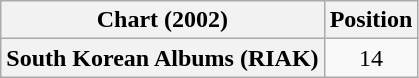<table class="wikitable plainrowheaders" style="text-align:center">
<tr>
<th scope="col">Chart (2002)</th>
<th scope="col">Position</th>
</tr>
<tr>
<th scope="row">South Korean Albums (RIAK)</th>
<td>14</td>
</tr>
</table>
